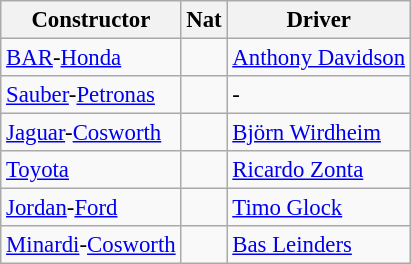<table class="wikitable" style="font-size: 95%">
<tr>
<th>Constructor</th>
<th>Nat</th>
<th>Driver</th>
</tr>
<tr>
<td><a href='#'>BAR</a>-<a href='#'>Honda</a></td>
<td></td>
<td><a href='#'>Anthony Davidson</a></td>
</tr>
<tr>
<td><a href='#'>Sauber</a>-<a href='#'>Petronas</a></td>
<td></td>
<td>-</td>
</tr>
<tr>
<td><a href='#'>Jaguar</a>-<a href='#'>Cosworth</a></td>
<td></td>
<td><a href='#'>Björn Wirdheim</a></td>
</tr>
<tr>
<td><a href='#'>Toyota</a></td>
<td></td>
<td><a href='#'>Ricardo Zonta</a></td>
</tr>
<tr>
<td><a href='#'>Jordan</a>-<a href='#'>Ford</a></td>
<td></td>
<td><a href='#'>Timo Glock</a></td>
</tr>
<tr>
<td><a href='#'>Minardi</a>-<a href='#'>Cosworth</a></td>
<td></td>
<td><a href='#'>Bas Leinders</a></td>
</tr>
</table>
